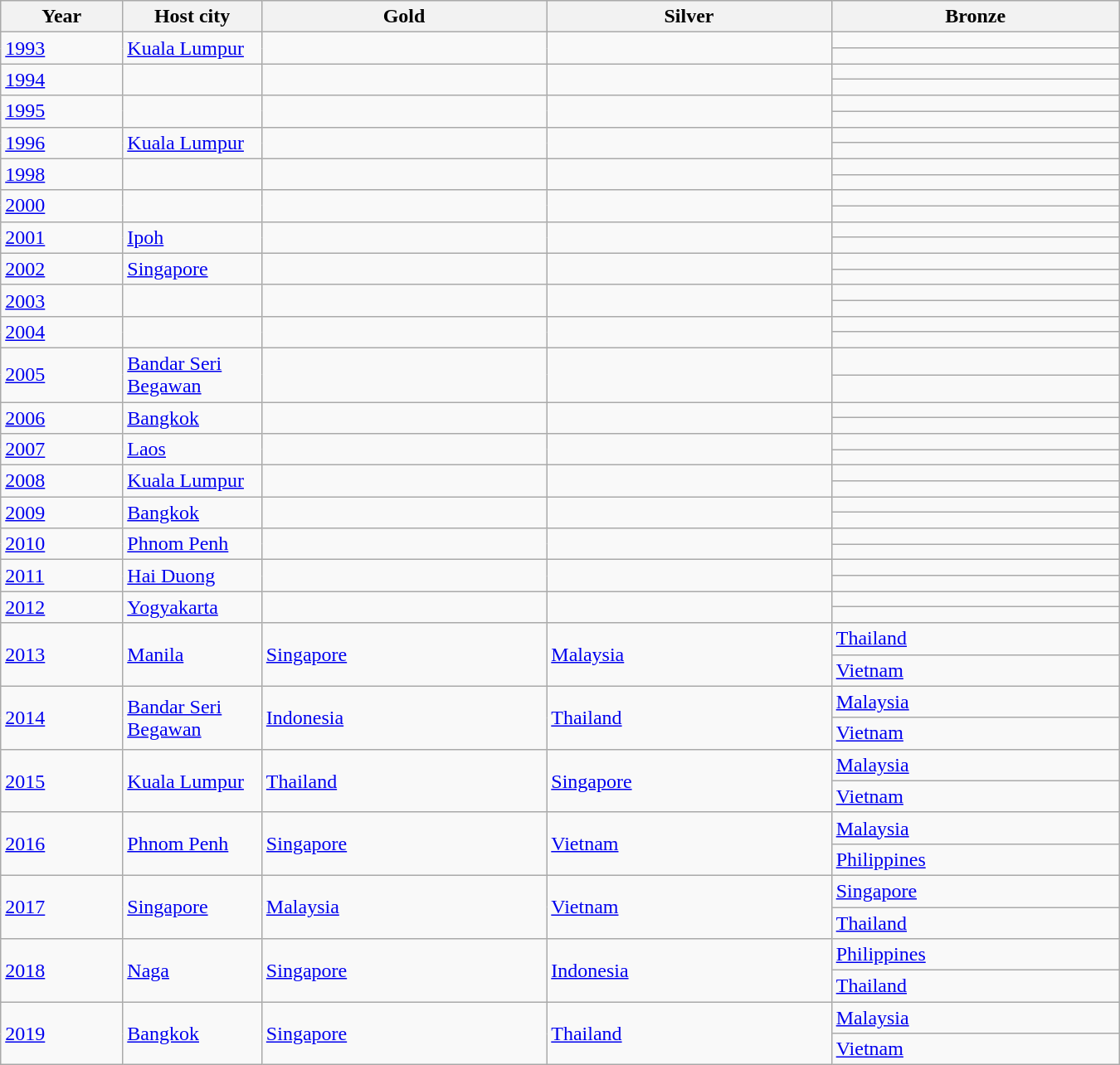<table class="wikitable sortable" style="width:900px;">
<tr>
<th width="120">Year</th>
<th width="120">Host city</th>
<th width="300">Gold</th>
<th width="300">Silver</th>
<th width="300">Bronze</th>
</tr>
<tr>
<td rowspan=2><a href='#'>1993</a></td>
<td rowspan=2><a href='#'>Kuala Lumpur</a></td>
<td rowspan=2></td>
<td rowspan=2></td>
<td></td>
</tr>
<tr>
<td></td>
</tr>
<tr>
<td rowspan=2><a href='#'>1994</a></td>
<td rowspan=2></td>
<td rowspan=2></td>
<td rowspan=2></td>
<td></td>
</tr>
<tr>
<td></td>
</tr>
<tr>
<td rowspan=2><a href='#'>1995</a></td>
<td rowspan=2></td>
<td rowspan=2></td>
<td rowspan=2></td>
<td></td>
</tr>
<tr>
<td></td>
</tr>
<tr>
<td rowspan=2><a href='#'>1996</a></td>
<td rowspan=2><a href='#'>Kuala Lumpur</a></td>
<td rowspan=2></td>
<td rowspan=2></td>
<td></td>
</tr>
<tr>
<td></td>
</tr>
<tr>
<td rowspan=2><a href='#'>1998</a></td>
<td rowspan=2></td>
<td rowspan=2></td>
<td rowspan=2></td>
<td></td>
</tr>
<tr>
<td></td>
</tr>
<tr>
<td rowspan=2><a href='#'>2000</a></td>
<td rowspan=2></td>
<td rowspan=2></td>
<td rowspan=2></td>
<td></td>
</tr>
<tr>
<td></td>
</tr>
<tr>
<td rowspan=2><a href='#'>2001</a></td>
<td rowspan=2><a href='#'>Ipoh</a></td>
<td rowspan=2></td>
<td rowspan=2></td>
<td></td>
</tr>
<tr>
<td></td>
</tr>
<tr>
<td rowspan=2><a href='#'>2002</a></td>
<td rowspan=2><a href='#'>Singapore</a></td>
<td rowspan=2></td>
<td rowspan=2></td>
<td></td>
</tr>
<tr>
<td></td>
</tr>
<tr>
<td rowspan=2><a href='#'>2003</a></td>
<td rowspan=2></td>
<td rowspan=2></td>
<td rowspan=2></td>
<td></td>
</tr>
<tr>
<td></td>
</tr>
<tr>
<td rowspan=2><a href='#'>2004</a></td>
<td rowspan=2></td>
<td rowspan=2></td>
<td rowspan=2></td>
<td></td>
</tr>
<tr>
<td></td>
</tr>
<tr>
<td rowspan=2><a href='#'>2005</a></td>
<td rowspan=2><a href='#'>Bandar Seri Begawan</a></td>
<td rowspan=2></td>
<td rowspan=2></td>
<td></td>
</tr>
<tr>
<td></td>
</tr>
<tr>
<td rowspan=2><a href='#'>2006</a></td>
<td rowspan=2><a href='#'>Bangkok</a></td>
<td rowspan=2></td>
<td rowspan=2></td>
<td></td>
</tr>
<tr>
<td></td>
</tr>
<tr>
<td rowspan=2><a href='#'>2007</a></td>
<td rowspan=2><a href='#'>Laos</a></td>
<td rowspan=2></td>
<td rowspan=2></td>
<td></td>
</tr>
<tr>
<td></td>
</tr>
<tr>
<td rowspan=2><a href='#'>2008</a></td>
<td rowspan=2><a href='#'>Kuala Lumpur</a></td>
<td rowspan=2></td>
<td rowspan=2></td>
<td></td>
</tr>
<tr>
<td></td>
</tr>
<tr>
<td rowspan=2><a href='#'>2009</a></td>
<td rowspan=2><a href='#'>Bangkok</a></td>
<td rowspan=2></td>
<td rowspan=2></td>
<td></td>
</tr>
<tr>
<td></td>
</tr>
<tr>
<td rowspan=2><a href='#'>2010</a></td>
<td rowspan=2><a href='#'>Phnom Penh</a></td>
<td rowspan=2></td>
<td rowspan=2></td>
<td></td>
</tr>
<tr>
<td></td>
</tr>
<tr>
<td rowspan=2><a href='#'>2011</a></td>
<td rowspan=2><a href='#'>Hai Duong</a></td>
<td rowspan=2></td>
<td rowspan=2></td>
<td></td>
</tr>
<tr>
<td></td>
</tr>
<tr>
<td rowspan=2><a href='#'>2012</a></td>
<td rowspan=2><a href='#'>Yogyakarta</a></td>
<td rowspan=2></td>
<td rowspan=2></td>
<td></td>
</tr>
<tr>
<td></td>
</tr>
<tr>
<td rowspan=2><a href='#'>2013</a></td>
<td rowspan=2><a href='#'>Manila</a></td>
<td rowspan=2> <a href='#'>Singapore</a></td>
<td rowspan=2> <a href='#'>Malaysia</a></td>
<td> <a href='#'>Thailand</a></td>
</tr>
<tr>
<td> <a href='#'>Vietnam</a></td>
</tr>
<tr>
<td rowspan=2><a href='#'>2014</a></td>
<td rowspan=2><a href='#'>Bandar Seri Begawan</a></td>
<td rowspan=2> <a href='#'>Indonesia</a></td>
<td rowspan=2> <a href='#'>Thailand</a></td>
<td> <a href='#'>Malaysia</a></td>
</tr>
<tr>
<td> <a href='#'>Vietnam</a></td>
</tr>
<tr>
<td rowspan=2><a href='#'>2015</a></td>
<td rowspan=2><a href='#'>Kuala Lumpur</a></td>
<td rowspan=2> <a href='#'>Thailand</a></td>
<td rowspan=2> <a href='#'>Singapore</a></td>
<td> <a href='#'>Malaysia</a></td>
</tr>
<tr>
<td> <a href='#'>Vietnam</a></td>
</tr>
<tr>
<td rowspan=2><a href='#'>2016</a></td>
<td rowspan=2><a href='#'>Phnom Penh</a></td>
<td rowspan=2> <a href='#'>Singapore</a></td>
<td rowspan=2> <a href='#'>Vietnam</a></td>
<td> <a href='#'>Malaysia</a></td>
</tr>
<tr>
<td> <a href='#'>Philippines</a></td>
</tr>
<tr>
<td rowspan=2><a href='#'>2017</a></td>
<td rowspan=2><a href='#'>Singapore</a></td>
<td rowspan=2> <a href='#'>Malaysia</a></td>
<td rowspan=2> <a href='#'>Vietnam</a></td>
<td> <a href='#'>Singapore</a></td>
</tr>
<tr>
<td> <a href='#'>Thailand</a></td>
</tr>
<tr>
<td rowspan=2><a href='#'>2018</a></td>
<td rowspan=2><a href='#'>Naga</a></td>
<td rowspan=2> <a href='#'>Singapore</a></td>
<td rowspan=2> <a href='#'>Indonesia</a></td>
<td> <a href='#'>Philippines</a></td>
</tr>
<tr>
<td> <a href='#'>Thailand</a></td>
</tr>
<tr>
<td rowspan=2><a href='#'>2019</a></td>
<td rowspan=2><a href='#'>Bangkok</a></td>
<td rowspan=2> <a href='#'>Singapore</a></td>
<td rowspan=2> <a href='#'>Thailand</a></td>
<td> <a href='#'>Malaysia</a></td>
</tr>
<tr>
<td> <a href='#'>Vietnam</a></td>
</tr>
</table>
